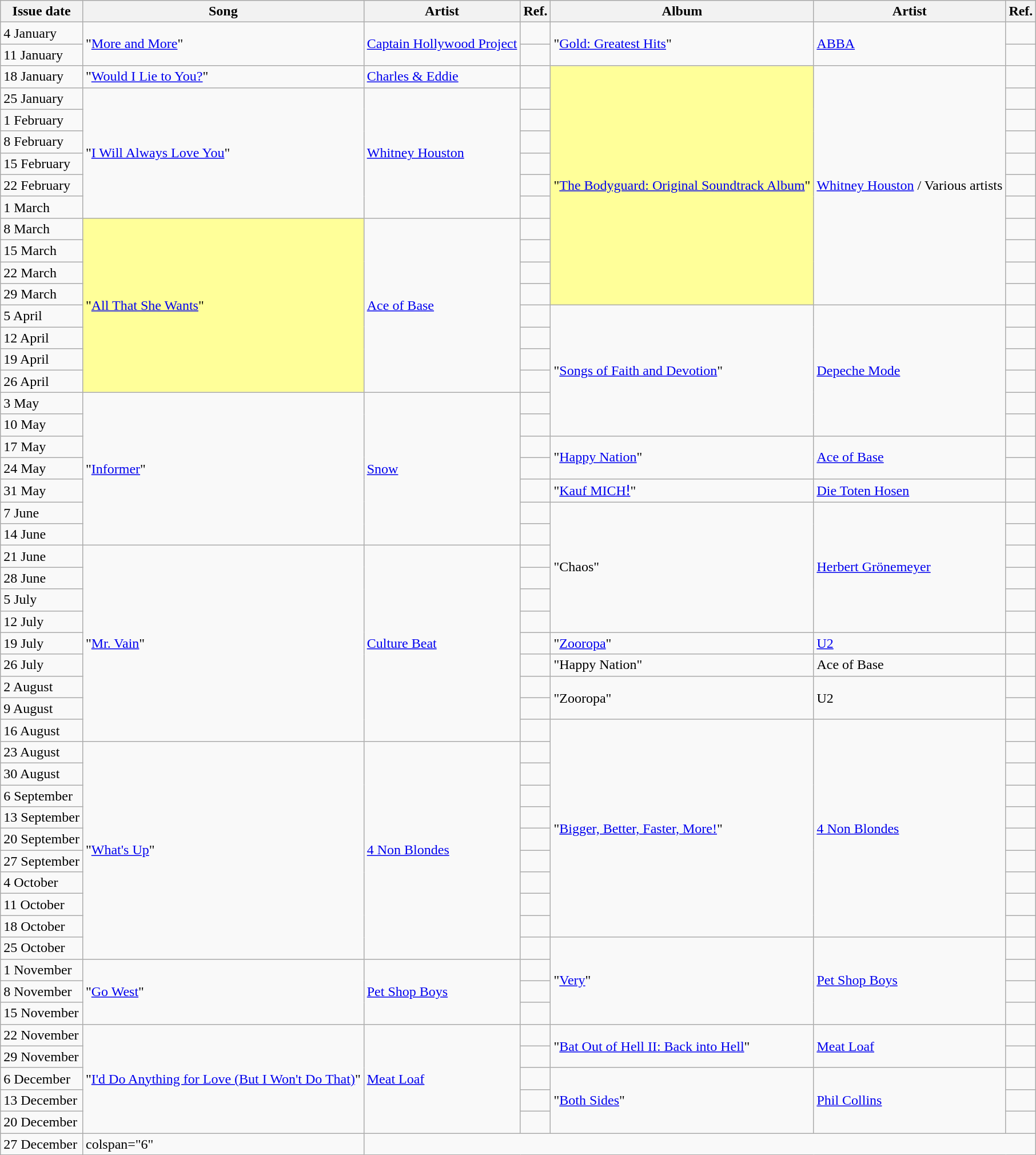<table class="sortable wikitable">
<tr>
<th>Issue date</th>
<th>Song</th>
<th>Artist</th>
<th>Ref.</th>
<th>Album</th>
<th>Artist</th>
<th>Ref.</th>
</tr>
<tr>
<td>4 January</td>
<td rowspan="2">"<a href='#'>More and More</a>"</td>
<td rowspan="2"><a href='#'>Captain Hollywood Project</a></td>
<td align="center"></td>
<td rowspan="2">"<a href='#'>Gold: Greatest Hits</a>"</td>
<td rowspan="2"><a href='#'>ABBA</a></td>
<td align="center"></td>
</tr>
<tr>
<td>11 January</td>
<td align="center"></td>
<td align="center"></td>
</tr>
<tr>
<td>18 January</td>
<td>"<a href='#'>Would I Lie to You?</a>"</td>
<td><a href='#'>Charles & Eddie</a></td>
<td align="center"></td>
<td bgcolor=#FFFF99 rowspan="11">"<a href='#'>The Bodyguard: Original Soundtrack Album</a>" </td>
<td rowspan="11"><a href='#'>Whitney Houston</a> / Various artists</td>
<td align="center"></td>
</tr>
<tr>
<td>25 January</td>
<td rowspan="6">"<a href='#'>I Will Always Love You</a>"</td>
<td rowspan="6"><a href='#'>Whitney Houston</a></td>
<td align="center"></td>
<td align="center"></td>
</tr>
<tr>
<td>1 February</td>
<td align="center"></td>
<td align="center"></td>
</tr>
<tr>
<td>8 February</td>
<td align="center"></td>
<td align="center"></td>
</tr>
<tr>
<td>15 February</td>
<td align="center"></td>
<td align="center"></td>
</tr>
<tr>
<td>22 February</td>
<td align="center"></td>
<td align="center"></td>
</tr>
<tr>
<td>1 March</td>
<td align="center"></td>
<td align="center"></td>
</tr>
<tr>
<td>8 March</td>
<td bgcolor=#FFFF99 rowspan="8">"<a href='#'>All That She Wants</a>"</td>
<td rowspan="8"><a href='#'>Ace of Base</a></td>
<td align="center"></td>
<td align="center"></td>
</tr>
<tr>
<td>15 March</td>
<td align="center"></td>
<td align="center"></td>
</tr>
<tr>
<td>22 March</td>
<td align="center"></td>
<td align="center"></td>
</tr>
<tr>
<td>29 March</td>
<td align="center"></td>
<td align="center"></td>
</tr>
<tr>
<td>5 April</td>
<td align="center"></td>
<td rowspan="6">"<a href='#'>Songs of Faith and Devotion</a>"</td>
<td rowspan="6"><a href='#'>Depeche Mode</a></td>
<td align="center"></td>
</tr>
<tr>
<td>12 April</td>
<td align="center"></td>
<td align="center"></td>
</tr>
<tr>
<td>19 April</td>
<td align="center"></td>
<td align="center"></td>
</tr>
<tr>
<td>26 April</td>
<td align="center"></td>
<td align="center"></td>
</tr>
<tr>
<td>3 May</td>
<td rowspan="7">"<a href='#'>Informer</a>"</td>
<td rowspan="7"><a href='#'>Snow</a></td>
<td align="center"></td>
<td align="center"></td>
</tr>
<tr>
<td>10 May</td>
<td align="center"></td>
<td align="center"></td>
</tr>
<tr>
<td>17 May</td>
<td align="center"></td>
<td rowspan="2">"<a href='#'>Happy Nation</a>"</td>
<td rowspan="2"><a href='#'>Ace of Base</a></td>
<td align="center"></td>
</tr>
<tr>
<td>24 May</td>
<td align="center"></td>
<td align="center"></td>
</tr>
<tr>
<td>31 May</td>
<td align="center"></td>
<td>"<a href='#'>Kauf MICHǃ</a>"</td>
<td><a href='#'>Die Toten Hosen</a></td>
<td align="center"></td>
</tr>
<tr>
<td>7 June</td>
<td align="center"></td>
<td rowspan="6">"Chaos"</td>
<td rowspan="6"><a href='#'>Herbert Grönemeyer</a></td>
<td align="center"></td>
</tr>
<tr>
<td>14 June</td>
<td align="center"></td>
<td align="center"></td>
</tr>
<tr>
<td>21 June</td>
<td rowspan="9">"<a href='#'>Mr. Vain</a>"</td>
<td rowspan="9"><a href='#'>Culture Beat</a></td>
<td align="center"></td>
<td align="center"></td>
</tr>
<tr>
<td>28 June</td>
<td align="center"></td>
<td align="center"></td>
</tr>
<tr>
<td>5 July</td>
<td align="center"></td>
<td align="center"></td>
</tr>
<tr>
<td>12 July</td>
<td align="center"></td>
<td align="center"></td>
</tr>
<tr>
<td>19 July</td>
<td align="center"></td>
<td>"<a href='#'>Zooropa</a>"</td>
<td><a href='#'>U2</a></td>
<td align="center"></td>
</tr>
<tr>
<td>26 July</td>
<td align="center"></td>
<td>"Happy Nation"</td>
<td>Ace of Base</td>
<td align="center"></td>
</tr>
<tr>
<td>2 August</td>
<td align="center"></td>
<td rowspan="2">"Zooropa"</td>
<td rowspan="2">U2</td>
<td align="center"></td>
</tr>
<tr>
<td>9 August</td>
<td align="center"></td>
<td align="center"></td>
</tr>
<tr>
<td>16 August</td>
<td align="center"></td>
<td rowspan="10">"<a href='#'>Bigger, Better, Faster, More!</a>"</td>
<td rowspan="10"><a href='#'>4 Non Blondes</a></td>
<td align="center"></td>
</tr>
<tr>
<td>23 August</td>
<td rowspan="10">"<a href='#'>What's Up</a>"</td>
<td rowspan="10"><a href='#'>4 Non Blondes</a></td>
<td align="center"></td>
<td align="center"></td>
</tr>
<tr>
<td>30 August</td>
<td align="center"></td>
<td align="center"></td>
</tr>
<tr>
<td>6 September</td>
<td align="center"></td>
<td align="center"></td>
</tr>
<tr>
<td>13 September</td>
<td align="center"></td>
<td align="center"></td>
</tr>
<tr>
<td>20 September</td>
<td align="center"></td>
<td align="center"></td>
</tr>
<tr>
<td>27 September</td>
<td align="center"></td>
<td align="center"></td>
</tr>
<tr>
<td>4 October</td>
<td align="center"></td>
<td align="center"></td>
</tr>
<tr>
<td>11 October</td>
<td align="center"></td>
<td align="center"></td>
</tr>
<tr>
<td>18 October</td>
<td align="center"></td>
<td align="center"></td>
</tr>
<tr>
<td>25 October</td>
<td align="center"></td>
<td rowspan="4">"<a href='#'>Very</a>"</td>
<td rowspan="4"><a href='#'>Pet Shop Boys</a></td>
<td align="center"></td>
</tr>
<tr>
<td>1 November</td>
<td rowspan="3">"<a href='#'>Go West</a>"</td>
<td rowspan="3"><a href='#'>Pet Shop Boys</a></td>
<td align="center"></td>
<td align="center"></td>
</tr>
<tr>
<td>8 November</td>
<td align="center"></td>
<td align="center"></td>
</tr>
<tr>
<td>15 November</td>
<td align="center"></td>
<td align="center"></td>
</tr>
<tr>
<td>22 November</td>
<td rowspan="5">"<a href='#'>I'd Do Anything for Love (But I Won't Do That)</a>"</td>
<td rowspan="5"><a href='#'>Meat Loaf</a></td>
<td align="center"></td>
<td rowspan="2">"<a href='#'>Bat Out of Hell II: Back into Hell</a>"</td>
<td rowspan="2"><a href='#'>Meat Loaf</a></td>
<td align="center"></td>
</tr>
<tr>
<td>29 November</td>
<td align="center"></td>
<td align="center"></td>
</tr>
<tr>
<td>6 December</td>
<td align="center"></td>
<td rowspan="3">"<a href='#'>Both Sides</a>"</td>
<td rowspan="3"><a href='#'>Phil Collins</a></td>
<td align="center"></td>
</tr>
<tr>
<td>13 December</td>
<td align="center"></td>
<td align="center"></td>
</tr>
<tr>
<td>20 December</td>
<td align="center"></td>
<td align="center"></td>
</tr>
<tr>
<td>27 December</td>
<td>colspan="6" </td>
</tr>
</table>
